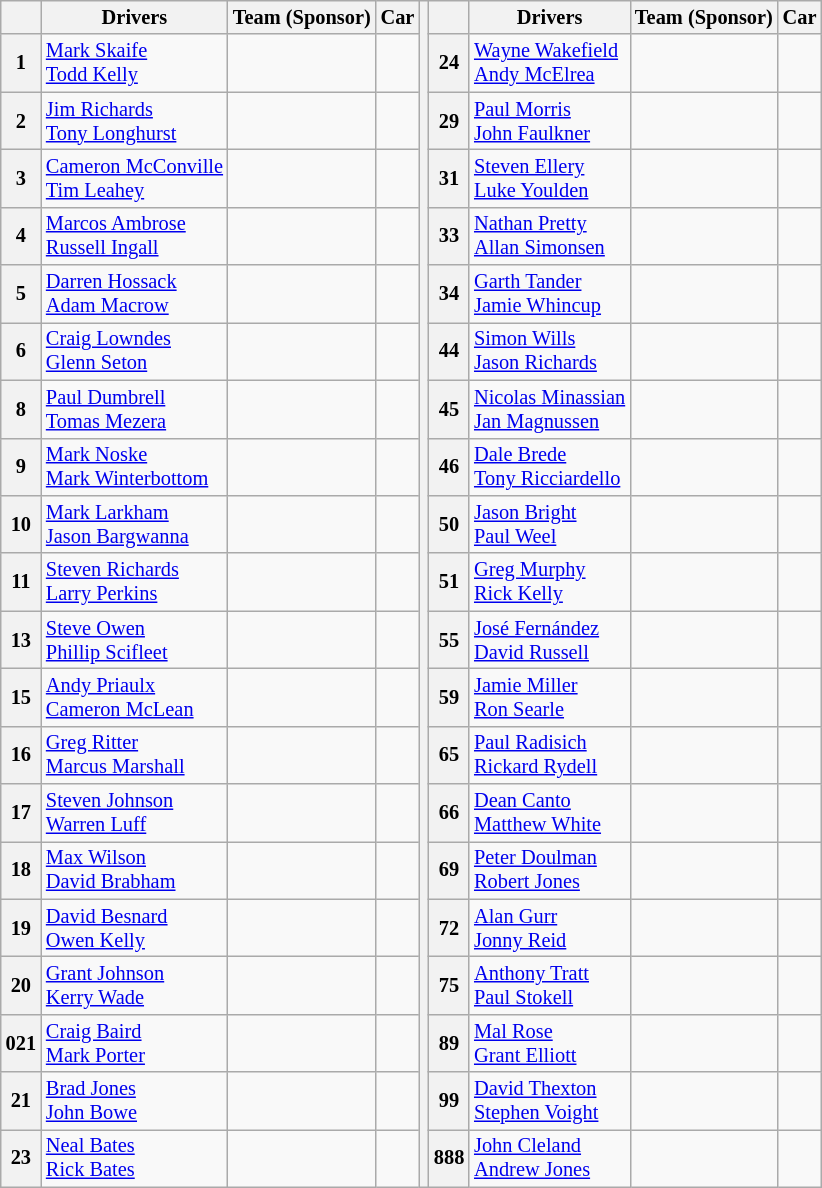<table class="wikitable" style="font-size: 85%;">
<tr>
<th></th>
<th>Drivers</th>
<th>Team (Sponsor)</th>
<th>Car</th>
<th rowspan="21"></th>
<th></th>
<th>Drivers</th>
<th>Team (Sponsor)</th>
<th>Car</th>
</tr>
<tr>
<th>1</th>
<td> <a href='#'>Mark Skaife</a><br> <a href='#'>Todd Kelly</a></td>
<td><br></td>
<td></td>
<th>24</th>
<td> <a href='#'>Wayne Wakefield</a><br> <a href='#'>Andy McElrea</a></td>
<td><br></td>
<td></td>
</tr>
<tr>
<th>2</th>
<td> <a href='#'>Jim Richards</a><br> <a href='#'>Tony Longhurst</a></td>
<td><br></td>
<td></td>
<th>29</th>
<td> <a href='#'>Paul Morris</a><br> <a href='#'>John Faulkner</a></td>
<td><br></td>
<td></td>
</tr>
<tr>
<th>3</th>
<td> <a href='#'>Cameron McConville</a><br> <a href='#'>Tim Leahey</a></td>
<td><br></td>
<td></td>
<th>31</th>
<td> <a href='#'>Steven Ellery</a><br> <a href='#'>Luke Youlden</a></td>
<td><br></td>
<td></td>
</tr>
<tr>
<th>4</th>
<td> <a href='#'>Marcos Ambrose</a><br> <a href='#'>Russell Ingall</a></td>
<td><br></td>
<td></td>
<th>33</th>
<td> <a href='#'>Nathan Pretty</a><br> <a href='#'>Allan Simonsen</a></td>
<td><br></td>
<td></td>
</tr>
<tr>
<th>5</th>
<td> <a href='#'>Darren Hossack</a><br> <a href='#'>Adam Macrow</a></td>
<td><br></td>
<td></td>
<th>34</th>
<td> <a href='#'>Garth Tander</a><br> <a href='#'>Jamie Whincup</a></td>
<td><br></td>
<td></td>
</tr>
<tr>
<th>6</th>
<td> <a href='#'>Craig Lowndes</a><br> <a href='#'>Glenn Seton</a></td>
<td><br></td>
<td></td>
<th>44</th>
<td> <a href='#'>Simon Wills</a><br> <a href='#'>Jason Richards</a></td>
<td><br></td>
<td></td>
</tr>
<tr>
<th>8</th>
<td> <a href='#'>Paul Dumbrell</a><br> <a href='#'>Tomas Mezera</a></td>
<td><br></td>
<td></td>
<th>45</th>
<td> <a href='#'>Nicolas Minassian</a><br> <a href='#'>Jan Magnussen</a></td>
<td><br></td>
<td></td>
</tr>
<tr>
<th>9</th>
<td> <a href='#'>Mark Noske</a><br> <a href='#'>Mark Winterbottom</a></td>
<td><br></td>
<td></td>
<th>46</th>
<td> <a href='#'>Dale Brede</a><br> <a href='#'>Tony Ricciardello</a></td>
<td><br></td>
<td></td>
</tr>
<tr>
<th>10</th>
<td> <a href='#'>Mark Larkham</a><br> <a href='#'>Jason Bargwanna</a></td>
<td><br></td>
<td></td>
<th>50</th>
<td> <a href='#'>Jason Bright</a><br> <a href='#'>Paul Weel</a></td>
<td><br></td>
<td></td>
</tr>
<tr>
<th>11</th>
<td> <a href='#'>Steven Richards</a><br> <a href='#'>Larry Perkins</a></td>
<td><br></td>
<td></td>
<th>51</th>
<td> <a href='#'>Greg Murphy</a><br> <a href='#'>Rick Kelly</a></td>
<td><br></td>
<td></td>
</tr>
<tr>
<th>13</th>
<td> <a href='#'>Steve Owen</a><br> <a href='#'>Phillip Scifleet</a></td>
<td><br></td>
<td></td>
<th>55</th>
<td> <a href='#'>José Fernández</a><br> <a href='#'>David Russell</a></td>
<td><br></td>
<td></td>
</tr>
<tr>
<th>15</th>
<td> <a href='#'>Andy Priaulx</a><br> <a href='#'>Cameron McLean</a></td>
<td><br></td>
<td></td>
<th>59</th>
<td> <a href='#'>Jamie Miller</a><br> <a href='#'>Ron Searle</a></td>
<td><br></td>
<td></td>
</tr>
<tr>
<th>16</th>
<td> <a href='#'>Greg Ritter</a><br> <a href='#'>Marcus Marshall</a></td>
<td><br></td>
<td></td>
<th>65</th>
<td> <a href='#'>Paul Radisich</a><br> <a href='#'>Rickard Rydell</a></td>
<td><br></td>
<td></td>
</tr>
<tr>
<th>17</th>
<td> <a href='#'>Steven Johnson</a><br> <a href='#'>Warren Luff</a></td>
<td><br></td>
<td></td>
<th>66</th>
<td> <a href='#'>Dean Canto</a><br> <a href='#'>Matthew White</a></td>
<td><br></td>
<td></td>
</tr>
<tr>
<th>18</th>
<td> <a href='#'>Max Wilson</a><br> <a href='#'>David Brabham</a></td>
<td><br></td>
<td></td>
<th>69</th>
<td> <a href='#'>Peter Doulman</a><br> <a href='#'>Robert Jones</a></td>
<td><br></td>
<td></td>
</tr>
<tr>
<th>19</th>
<td> <a href='#'>David Besnard</a><br> <a href='#'>Owen Kelly</a></td>
<td><br></td>
<td></td>
<th>72</th>
<td> <a href='#'>Alan Gurr</a><br> <a href='#'>Jonny Reid</a></td>
<td><br></td>
<td></td>
</tr>
<tr>
<th>20</th>
<td> <a href='#'>Grant Johnson</a><br> <a href='#'>Kerry Wade</a></td>
<td><br></td>
<td></td>
<th>75</th>
<td> <a href='#'>Anthony Tratt</a><br> <a href='#'>Paul Stokell</a></td>
<td><br></td>
<td></td>
</tr>
<tr>
<th>021</th>
<td> <a href='#'>Craig Baird</a><br> <a href='#'>Mark Porter</a></td>
<td><br></td>
<td></td>
<th>89</th>
<td> <a href='#'>Mal Rose</a><br> <a href='#'>Grant Elliott</a></td>
<td><br></td>
<td></td>
</tr>
<tr>
<th>21</th>
<td> <a href='#'>Brad Jones</a><br> <a href='#'>John Bowe</a></td>
<td><br></td>
<td></td>
<th>99</th>
<td> <a href='#'>David Thexton</a><br> <a href='#'>Stephen Voight</a></td>
<td><br></td>
<td></td>
</tr>
<tr>
<th>23</th>
<td> <a href='#'>Neal Bates</a><br> <a href='#'>Rick Bates</a></td>
<td><br></td>
<td></td>
<th>888</th>
<td> <a href='#'>John Cleland</a><br> <a href='#'>Andrew Jones</a></td>
<td><br></td>
<td></td>
</tr>
</table>
